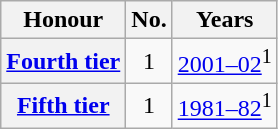<table class="wikitable plainrowheaders">
<tr>
<th scope=col>Honour</th>
<th scope=col>No.</th>
<th scope=col>Years</th>
</tr>
<tr>
<th scope=row><a href='#'>Fourth tier</a></th>
<td align=center>1</td>
<td><a href='#'>2001–02</a><sup>1</sup></td>
</tr>
<tr>
<th scope=row><a href='#'>Fifth tier</a></th>
<td align=center>1</td>
<td><a href='#'>1981–82</a><sup>1</sup></td>
</tr>
</table>
